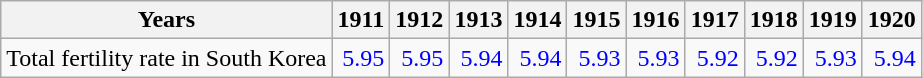<table class="wikitable " style="text-align:right">
<tr>
<th>Years</th>
<th>1911</th>
<th>1912</th>
<th>1913</th>
<th>1914</th>
<th>1915</th>
<th>1916</th>
<th>1917</th>
<th>1918</th>
<th>1919</th>
<th>1920</th>
</tr>
<tr>
<td align="left">Total fertility rate in South Korea</td>
<td style="text-align:right; color:blue;">5.95</td>
<td style="text-align:right; color:blue;">5.95</td>
<td style="text-align:right; color:blue;">5.94</td>
<td style="text-align:right; color:blue;">5.94</td>
<td style="text-align:right; color:blue;">5.93</td>
<td style="text-align:right; color:blue;">5.93</td>
<td style="text-align:right; color:blue;">5.92</td>
<td style="text-align:right; color:blue;">5.92</td>
<td style="text-align:right; color:blue;">5.93</td>
<td style="text-align:right; color:blue;">5.94</td>
</tr>
</table>
